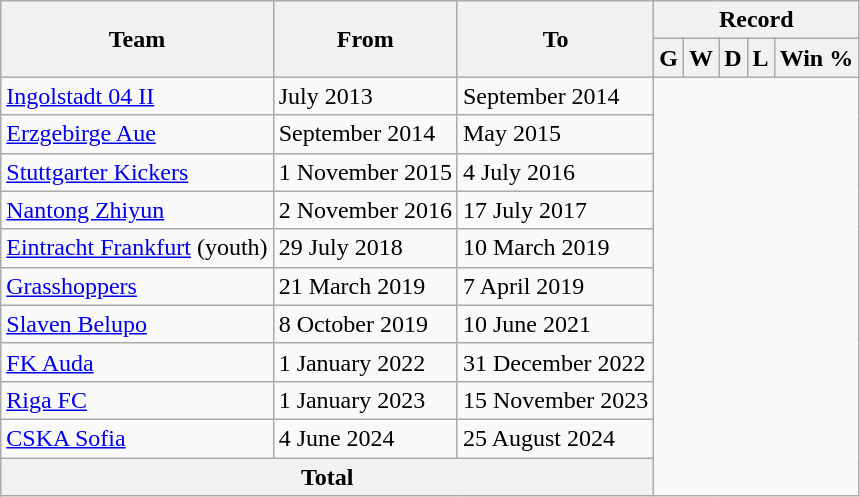<table class="wikitable sortable">
<tr>
<th rowspan="2">Team</th>
<th rowspan="2">From</th>
<th rowspan="2">To</th>
<th colspan="5">Record</th>
</tr>
<tr>
<th>G</th>
<th>W</th>
<th>D</th>
<th>L</th>
<th>Win %</th>
</tr>
<tr>
<td><a href='#'>Ingolstadt 04 II</a></td>
<td>July 2013</td>
<td>September 2014<br></td>
</tr>
<tr>
<td><a href='#'>Erzgebirge Aue</a></td>
<td>September 2014</td>
<td>May 2015<br></td>
</tr>
<tr>
<td><a href='#'>Stuttgarter Kickers</a></td>
<td>1 November 2015</td>
<td>4 July 2016<br></td>
</tr>
<tr>
<td><a href='#'>Nantong Zhiyun</a></td>
<td>2 November 2016</td>
<td>17 July 2017<br></td>
</tr>
<tr>
<td><a href='#'>Eintracht Frankfurt</a> (youth)</td>
<td>29 July 2018</td>
<td>10 March 2019<br></td>
</tr>
<tr>
<td><a href='#'>Grasshoppers</a></td>
<td>21 March 2019</td>
<td>7 April 2019<br></td>
</tr>
<tr>
<td><a href='#'>Slaven Belupo</a></td>
<td>8 October 2019</td>
<td>10 June 2021<br></td>
</tr>
<tr>
<td><a href='#'>FK Auda</a></td>
<td>1 January 2022</td>
<td>31 December 2022<br></td>
</tr>
<tr>
<td><a href='#'>Riga FC</a></td>
<td>1 January 2023</td>
<td>15 November 2023<br></td>
</tr>
<tr>
<td><a href='#'>CSKA Sofia</a></td>
<td>4 June 2024</td>
<td>25 August 2024<br></td>
</tr>
<tr>
<th colspan="3">Total<br></th>
</tr>
</table>
